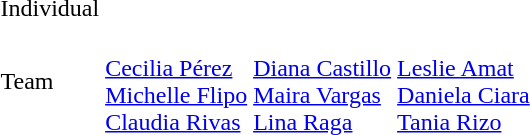<table>
<tr>
<td>Individual</td>
<td></td>
<td></td>
<td></td>
</tr>
<tr>
<td>Team</td>
<td><br><a href='#'>Cecilia Pérez</a><br><a href='#'>Michelle Flipo</a><br><a href='#'>Claudia Rivas</a></td>
<td><br><a href='#'>Diana Castillo</a><br><a href='#'>Maira Vargas</a><br><a href='#'>Lina Raga</a></td>
<td><br><a href='#'>Leslie Amat</a><br><a href='#'>Daniela Ciara</a><br><a href='#'>Tania Rizo</a></td>
</tr>
</table>
